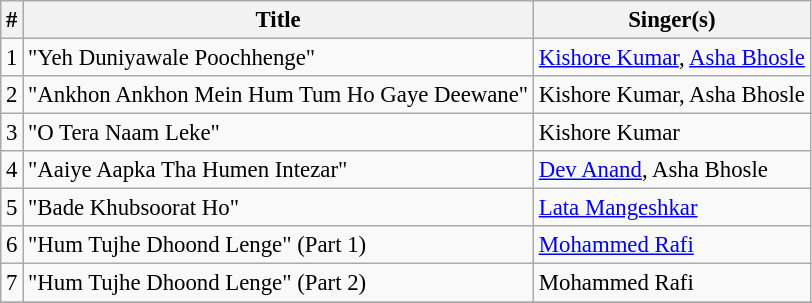<table class="wikitable" style="font-size:95%;">
<tr>
<th>#</th>
<th>Title</th>
<th>Singer(s)</th>
</tr>
<tr>
<td>1</td>
<td>"Yeh Duniyawale Poochhenge"</td>
<td><a href='#'>Kishore Kumar</a>, <a href='#'>Asha Bhosle</a></td>
</tr>
<tr>
<td>2</td>
<td>"Ankhon Ankhon Mein Hum Tum Ho Gaye Deewane"</td>
<td>Kishore Kumar, Asha Bhosle</td>
</tr>
<tr>
<td>3</td>
<td>"O Tera Naam Leke"</td>
<td>Kishore Kumar</td>
</tr>
<tr>
<td>4</td>
<td>"Aaiye Aapka Tha Humen Intezar"</td>
<td><a href='#'>Dev Anand</a>, Asha Bhosle</td>
</tr>
<tr>
<td>5</td>
<td>"Bade Khubsoorat Ho"</td>
<td><a href='#'>Lata Mangeshkar</a></td>
</tr>
<tr>
<td>6</td>
<td>"Hum Tujhe Dhoond Lenge" (Part 1)</td>
<td><a href='#'>Mohammed Rafi</a></td>
</tr>
<tr>
<td>7</td>
<td>"Hum Tujhe Dhoond Lenge" (Part 2)</td>
<td>Mohammed Rafi</td>
</tr>
<tr>
</tr>
</table>
